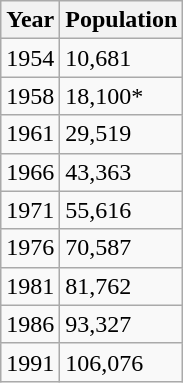<table class="wikitable">
<tr>
<th>Year</th>
<th>Population</th>
</tr>
<tr>
<td>1954</td>
<td>10,681</td>
</tr>
<tr>
<td>1958</td>
<td>18,100*</td>
</tr>
<tr>
<td>1961</td>
<td>29,519</td>
</tr>
<tr>
<td>1966</td>
<td>43,363</td>
</tr>
<tr>
<td>1971</td>
<td>55,616</td>
</tr>
<tr>
<td>1976</td>
<td>70,587</td>
</tr>
<tr>
<td>1981</td>
<td>81,762</td>
</tr>
<tr>
<td>1986</td>
<td>93,327</td>
</tr>
<tr>
<td>1991</td>
<td>106,076</td>
</tr>
</table>
